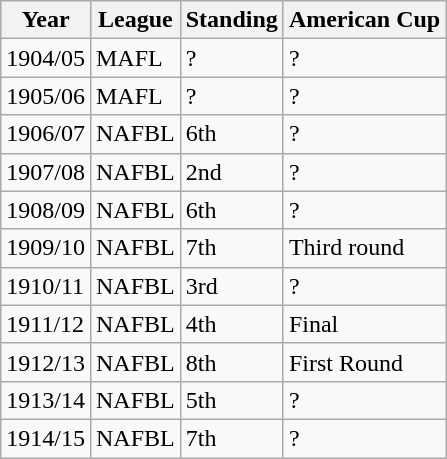<table class="wikitable">
<tr>
<th>Year</th>
<th>League</th>
<th>Standing</th>
<th>American Cup</th>
</tr>
<tr>
<td>1904/05</td>
<td>MAFL</td>
<td>?</td>
<td>?</td>
</tr>
<tr>
<td>1905/06</td>
<td>MAFL</td>
<td>?</td>
<td>?</td>
</tr>
<tr>
<td>1906/07</td>
<td>NAFBL</td>
<td>6th</td>
<td>?</td>
</tr>
<tr>
<td>1907/08</td>
<td>NAFBL</td>
<td>2nd</td>
<td>?</td>
</tr>
<tr>
<td>1908/09</td>
<td>NAFBL</td>
<td>6th</td>
<td>?</td>
</tr>
<tr>
<td>1909/10</td>
<td>NAFBL</td>
<td>7th</td>
<td>Third round</td>
</tr>
<tr>
<td>1910/11</td>
<td>NAFBL</td>
<td>3rd</td>
<td>?</td>
</tr>
<tr>
<td>1911/12</td>
<td>NAFBL</td>
<td>4th</td>
<td>Final</td>
</tr>
<tr>
<td>1912/13</td>
<td>NAFBL</td>
<td>8th</td>
<td>First Round</td>
</tr>
<tr>
<td>1913/14</td>
<td>NAFBL</td>
<td>5th</td>
<td>?</td>
</tr>
<tr>
<td>1914/15</td>
<td>NAFBL</td>
<td>7th</td>
<td>?</td>
</tr>
</table>
